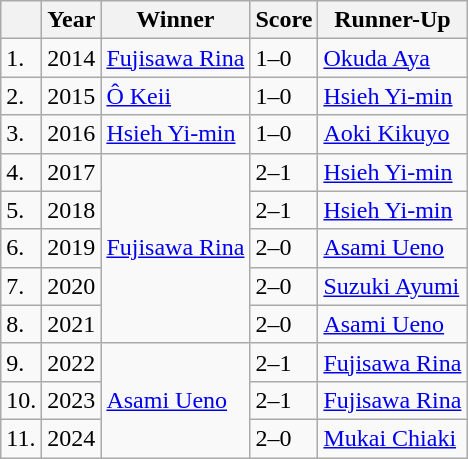<table class="wikitable">
<tr>
<th></th>
<th>Year</th>
<th>Winner</th>
<th>Score</th>
<th>Runner-Up</th>
</tr>
<tr>
<td>1.</td>
<td>2014</td>
<td><a href='#'>Fujisawa Rina</a></td>
<td>1–0</td>
<td><a href='#'>Okuda Aya</a></td>
</tr>
<tr>
<td>2.</td>
<td>2015</td>
<td><a href='#'>Ô Keii</a></td>
<td>1–0</td>
<td><a href='#'>Hsieh Yi-min</a></td>
</tr>
<tr>
<td>3.</td>
<td>2016</td>
<td><a href='#'>Hsieh Yi-min</a></td>
<td>1–0</td>
<td><a href='#'>Aoki Kikuyo</a></td>
</tr>
<tr>
<td>4.</td>
<td>2017</td>
<td rowspan="5"><a href='#'>Fujisawa Rina</a></td>
<td>2–1</td>
<td><a href='#'>Hsieh Yi-min</a></td>
</tr>
<tr>
<td>5.</td>
<td>2018</td>
<td>2–1</td>
<td><a href='#'>Hsieh Yi-min</a></td>
</tr>
<tr>
<td>6.</td>
<td>2019</td>
<td>2–0</td>
<td><a href='#'>Asami Ueno</a></td>
</tr>
<tr>
<td>7.</td>
<td>2020</td>
<td>2–0</td>
<td><a href='#'>Suzuki Ayumi</a></td>
</tr>
<tr>
<td>8.</td>
<td>2021</td>
<td>2–0</td>
<td><a href='#'>Asami Ueno</a></td>
</tr>
<tr>
<td>9.</td>
<td>2022</td>
<td rowspan="3"><a href='#'>Asami Ueno</a></td>
<td>2–1</td>
<td><a href='#'>Fujisawa Rina</a></td>
</tr>
<tr>
<td>10.</td>
<td>2023</td>
<td>2–1</td>
<td><a href='#'>Fujisawa Rina</a></td>
</tr>
<tr>
<td>11.</td>
<td>2024</td>
<td>2–0</td>
<td><a href='#'>Mukai Chiaki</a></td>
</tr>
</table>
